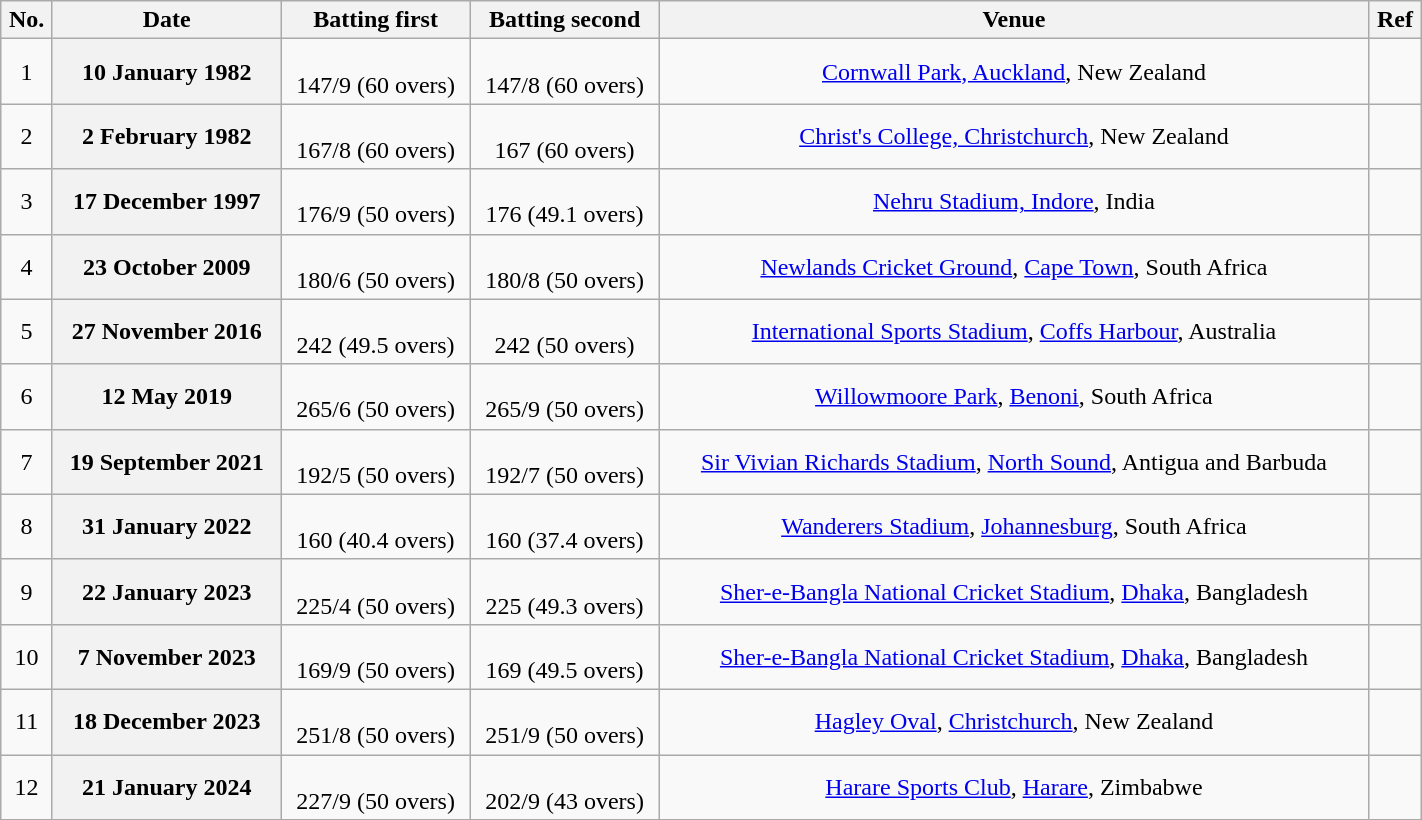<table class="wikitable plainrowheaders sortable" style="text-align: center;" width="75%">
<tr>
<th>No.</th>
<th>Date</th>
<th>Batting first</th>
<th>Batting second</th>
<th>Venue</th>
<th class="unsortable">Ref</th>
</tr>
<tr>
<td>1</td>
<th scope=row>10 January 1982</th>
<td><br>147/9 (60 overs)</td>
<td><br>147/8 (60 overs)</td>
<td><a href='#'>Cornwall Park, Auckland</a>, New Zealand</td>
<td></td>
</tr>
<tr>
<td>2</td>
<th scope=row>2 February 1982</th>
<td><br>167/8 (60 overs)</td>
<td><br>167 (60 overs)</td>
<td><a href='#'>Christ's College, Christchurch</a>, New Zealand</td>
<td></td>
</tr>
<tr>
<td>3</td>
<th scope=row>17 December 1997</th>
<td><br>176/9 (50 overs)</td>
<td><br>176 (49.1 overs)</td>
<td><a href='#'>Nehru Stadium, Indore</a>, India</td>
<td></td>
</tr>
<tr>
<td>4</td>
<th scope=row>23 October 2009</th>
<td><br>180/6 (50 overs)</td>
<td><br>180/8 (50 overs)</td>
<td><a href='#'>Newlands Cricket Ground</a>, <a href='#'>Cape Town</a>, South Africa</td>
<td></td>
</tr>
<tr>
<td>5</td>
<th scope=row>27 November 2016</th>
<td><br>242 (49.5 overs)</td>
<td><br>242 (50 overs)</td>
<td><a href='#'>International Sports Stadium</a>, <a href='#'>Coffs Harbour</a>, Australia</td>
<td></td>
</tr>
<tr>
<td>6</td>
<th scope=row>12 May 2019</th>
<td><br>265/6 (50 overs)</td>
<td><br>265/9 (50 overs)</td>
<td><a href='#'>Willowmoore Park</a>, <a href='#'>Benoni</a>, South Africa</td>
<td></td>
</tr>
<tr>
<td>7</td>
<th scope=row>19 September 2021</th>
<td><br>192/5 (50 overs)</td>
<td><br>192/7 (50 overs)</td>
<td><a href='#'>Sir Vivian Richards Stadium</a>, <a href='#'>North Sound</a>, Antigua and Barbuda</td>
<td></td>
</tr>
<tr>
<td>8</td>
<th scope=row>31 January 2022</th>
<td><br>160 (40.4 overs)</td>
<td><br>160 (37.4 overs)</td>
<td><a href='#'>Wanderers Stadium</a>, <a href='#'>Johannesburg</a>, South Africa</td>
<td></td>
</tr>
<tr>
<td>9</td>
<th scope=row>22 January 2023</th>
<td><br>225/4 (50 overs)</td>
<td><br>225 (49.3 overs)</td>
<td><a href='#'>Sher-e-Bangla National Cricket Stadium</a>, <a href='#'>Dhaka</a>, Bangladesh</td>
<td></td>
</tr>
<tr>
<td>10</td>
<th scope=row>7 November 2023</th>
<td><br>169/9 (50 overs)</td>
<td><br>169 (49.5 overs)</td>
<td><a href='#'>Sher-e-Bangla National Cricket Stadium</a>, <a href='#'>Dhaka</a>, Bangladesh</td>
<td></td>
</tr>
<tr>
<td>11</td>
<th scope=row>18 December 2023</th>
<td><br>251/8 (50 overs)</td>
<td><br>251/9 (50 overs)</td>
<td><a href='#'>Hagley Oval</a>, <a href='#'>Christchurch</a>, New Zealand</td>
<td></td>
</tr>
<tr>
<td>12</td>
<th scope=row>21 January 2024</th>
<td><br>227/9 (50 overs)</td>
<td><br>202/9 (43 overs)</td>
<td><a href='#'>Harare Sports Club</a>, <a href='#'>Harare</a>, Zimbabwe</td>
<td></td>
</tr>
</table>
